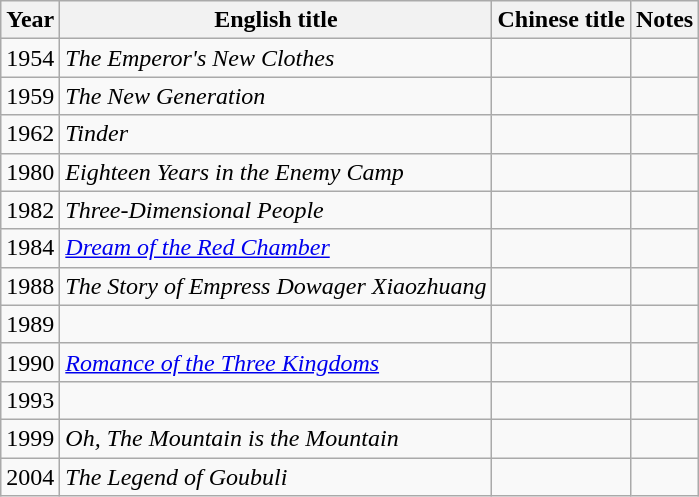<table class="wikitable">
<tr>
<th>Year</th>
<th>English title</th>
<th>Chinese title</th>
<th>Notes</th>
</tr>
<tr>
<td>1954</td>
<td><em>The Emperor's New Clothes</em></td>
<td></td>
<td></td>
</tr>
<tr>
<td>1959</td>
<td><em>The New Generation</em></td>
<td></td>
<td></td>
</tr>
<tr>
<td>1962</td>
<td><em>Tinder</em></td>
<td></td>
<td></td>
</tr>
<tr>
<td>1980</td>
<td><em>Eighteen Years in the Enemy Camp</em></td>
<td></td>
<td></td>
</tr>
<tr>
<td>1982</td>
<td><em>Three-Dimensional People</em></td>
<td></td>
<td></td>
</tr>
<tr>
<td>1984</td>
<td><em><a href='#'>Dream of the Red Chamber</a></em></td>
<td></td>
<td></td>
</tr>
<tr>
<td>1988</td>
<td><em>The Story of Empress Dowager Xiaozhuang</em></td>
<td></td>
<td></td>
</tr>
<tr>
<td>1989</td>
<td></td>
<td></td>
<td></td>
</tr>
<tr>
<td>1990</td>
<td><em><a href='#'>Romance of the Three Kingdoms</a></em></td>
<td></td>
<td></td>
</tr>
<tr>
<td>1993</td>
<td></td>
<td></td>
<td></td>
</tr>
<tr>
<td>1999</td>
<td><em>Oh, The Mountain is the Mountain</em></td>
<td></td>
<td></td>
</tr>
<tr>
<td>2004</td>
<td><em>The Legend of Goubuli</em></td>
<td></td>
<td></td>
</tr>
</table>
